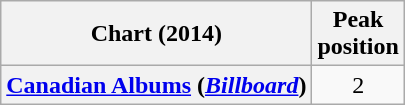<table class="wikitable plainrowheaders" style="text-align:center">
<tr>
<th scope="col">Chart (2014)</th>
<th scope="col">Peak<br>position</th>
</tr>
<tr>
<th scope="row"><a href='#'>Canadian Albums</a> (<a href='#'><em>Billboard</em></a>)</th>
<td>2</td>
</tr>
</table>
